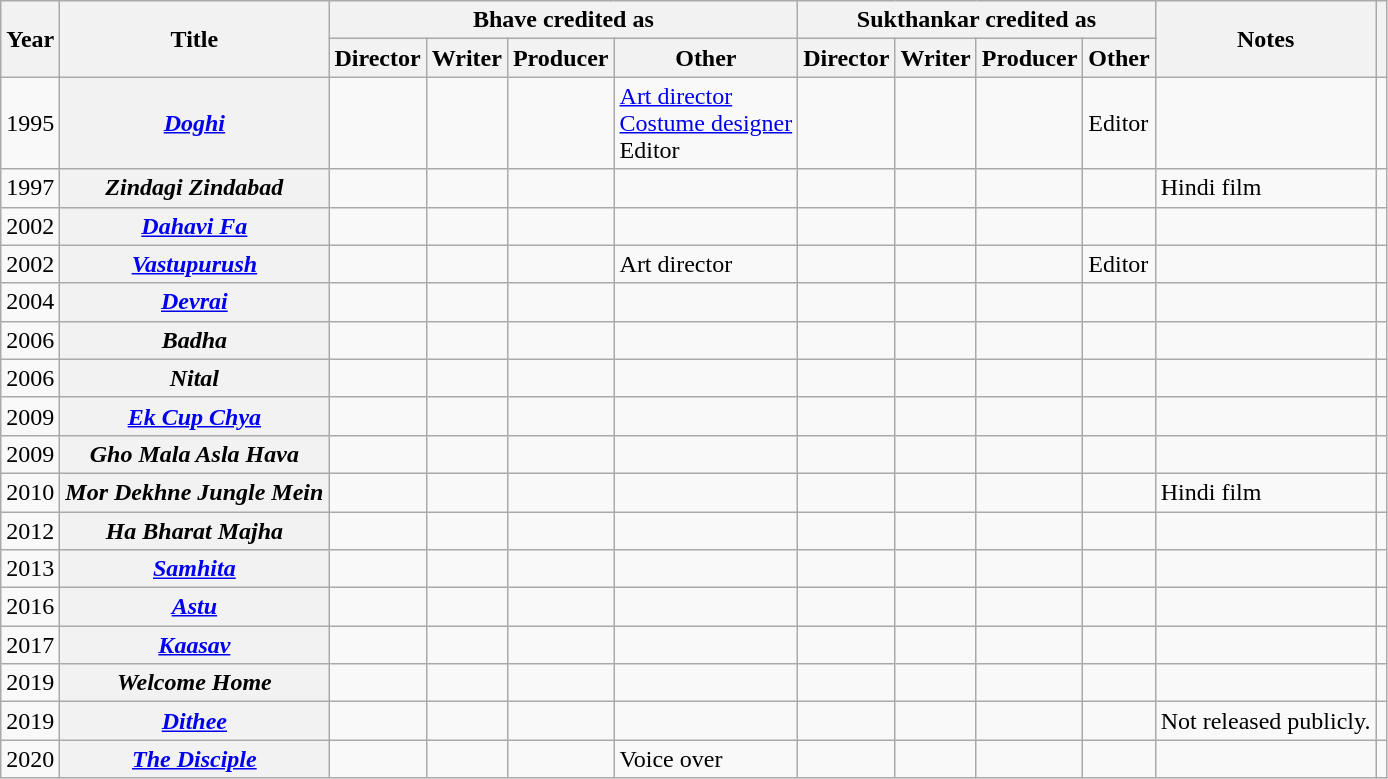<table class="wikitable plainrowheaders sortable">
<tr>
<th scope="col" rowspan="2">Year</th>
<th scope="col" rowspan="2">Title</th>
<th scope="col" colspan="4">Bhave credited as</th>
<th scope="col" colspan="4">Sukthankar credited as</th>
<th scope="col" rowspan="2" class=unsortable>Notes</th>
<th scope="col" rowspan="2" class="unsortable"></th>
</tr>
<tr>
<th scope="col">Director</th>
<th scope="col">Writer</th>
<th scope="col">Producer</th>
<th scope="col">Other</th>
<th scope="col">Director</th>
<th scope="col">Writer</th>
<th scope="col">Producer</th>
<th scope="col">Other</th>
</tr>
<tr>
<td style="text-align:center;">1995</td>
<th scope="row"><em><a href='#'>Doghi</a></em></th>
<td></td>
<td></td>
<td></td>
<td><a href='#'>Art director</a><br><a href='#'>Costume designer</a><br>Editor</td>
<td></td>
<td></td>
<td></td>
<td>Editor</td>
<td></td>
<td></td>
</tr>
<tr>
<td style="text-align:center;">1997</td>
<th scope="row"><em>Zindagi Zindabad</em></th>
<td></td>
<td></td>
<td></td>
<td></td>
<td></td>
<td></td>
<td></td>
<td></td>
<td>Hindi film</td>
<td></td>
</tr>
<tr>
<td style="text-align:center;">2002</td>
<th scope="row"><em><a href='#'>Dahavi Fa</a></em></th>
<td></td>
<td></td>
<td></td>
<td></td>
<td></td>
<td></td>
<td></td>
<td></td>
<td></td>
<td></td>
</tr>
<tr>
<td style="text-align:center;">2002</td>
<th scope="row"><em><a href='#'>Vastupurush</a></em></th>
<td></td>
<td></td>
<td></td>
<td>Art director</td>
<td></td>
<td></td>
<td></td>
<td>Editor</td>
<td></td>
<td></td>
</tr>
<tr>
<td style="text-align:center;">2004</td>
<th scope="row"><em><a href='#'>Devrai</a></em></th>
<td></td>
<td></td>
<td></td>
<td></td>
<td></td>
<td></td>
<td></td>
<td></td>
<td></td>
<td></td>
</tr>
<tr>
<td style="text-align:center;">2006</td>
<th scope="row"><em>Badha</em></th>
<td></td>
<td></td>
<td></td>
<td></td>
<td></td>
<td></td>
<td></td>
<td></td>
<td></td>
<td></td>
</tr>
<tr>
<td style="text-align:center;">2006</td>
<th scope="row"><em>Nital</em></th>
<td></td>
<td></td>
<td></td>
<td></td>
<td></td>
<td></td>
<td></td>
<td></td>
<td></td>
<td></td>
</tr>
<tr>
<td style="text-align:center;">2009</td>
<th scope="row"><em><a href='#'>Ek Cup Chya</a></em></th>
<td></td>
<td></td>
<td></td>
<td></td>
<td></td>
<td></td>
<td></td>
<td></td>
<td></td>
<td></td>
</tr>
<tr>
<td style="text-align:center;">2009</td>
<th scope="row"><em>Gho Mala Asla Hava</em></th>
<td></td>
<td></td>
<td></td>
<td></td>
<td></td>
<td></td>
<td></td>
<td></td>
<td></td>
<td></td>
</tr>
<tr>
<td style="text-align:center;">2010</td>
<th scope="row"><em>Mor Dekhne Jungle Mein</em></th>
<td></td>
<td></td>
<td></td>
<td></td>
<td></td>
<td></td>
<td></td>
<td></td>
<td>Hindi film</td>
<td></td>
</tr>
<tr>
<td style="text-align:center;">2012</td>
<th scope="row"><em>Ha Bharat Majha</em></th>
<td></td>
<td></td>
<td></td>
<td></td>
<td></td>
<td></td>
<td></td>
<td></td>
<td></td>
<td></td>
</tr>
<tr>
<td style="text-align:center;">2013</td>
<th scope="row"><em><a href='#'>Samhita</a></em></th>
<td></td>
<td></td>
<td></td>
<td></td>
<td></td>
<td></td>
<td></td>
<td></td>
<td></td>
<td></td>
</tr>
<tr>
<td style="text-align:center;">2016</td>
<th scope="row"><em><a href='#'>Astu</a></em></th>
<td></td>
<td></td>
<td></td>
<td></td>
<td></td>
<td></td>
<td></td>
<td></td>
<td></td>
<td></td>
</tr>
<tr>
<td style="text-align:center;">2017</td>
<th scope="row"><em><a href='#'>Kaasav</a></em></th>
<td></td>
<td></td>
<td></td>
<td></td>
<td></td>
<td></td>
<td></td>
<td></td>
<td></td>
<td></td>
</tr>
<tr>
<td style="text-align:center;">2019</td>
<th scope="row"><em>Welcome Home</em></th>
<td></td>
<td></td>
<td></td>
<td></td>
<td></td>
<td></td>
<td></td>
<td></td>
<td></td>
<td></td>
</tr>
<tr>
<td style="text-align:center;">2019</td>
<th scope="row"><em><a href='#'>Dithee</a></em></th>
<td></td>
<td></td>
<td></td>
<td></td>
<td></td>
<td></td>
<td></td>
<td></td>
<td>Not released publicly.</td>
<td></td>
</tr>
<tr>
<td style="text-align:center;">2020</td>
<th scope="row"><em><a href='#'>The Disciple</a></em></th>
<td></td>
<td></td>
<td></td>
<td>Voice over</td>
<td></td>
<td></td>
<td></td>
<td></td>
<td></td>
<td></td>
</tr>
</table>
